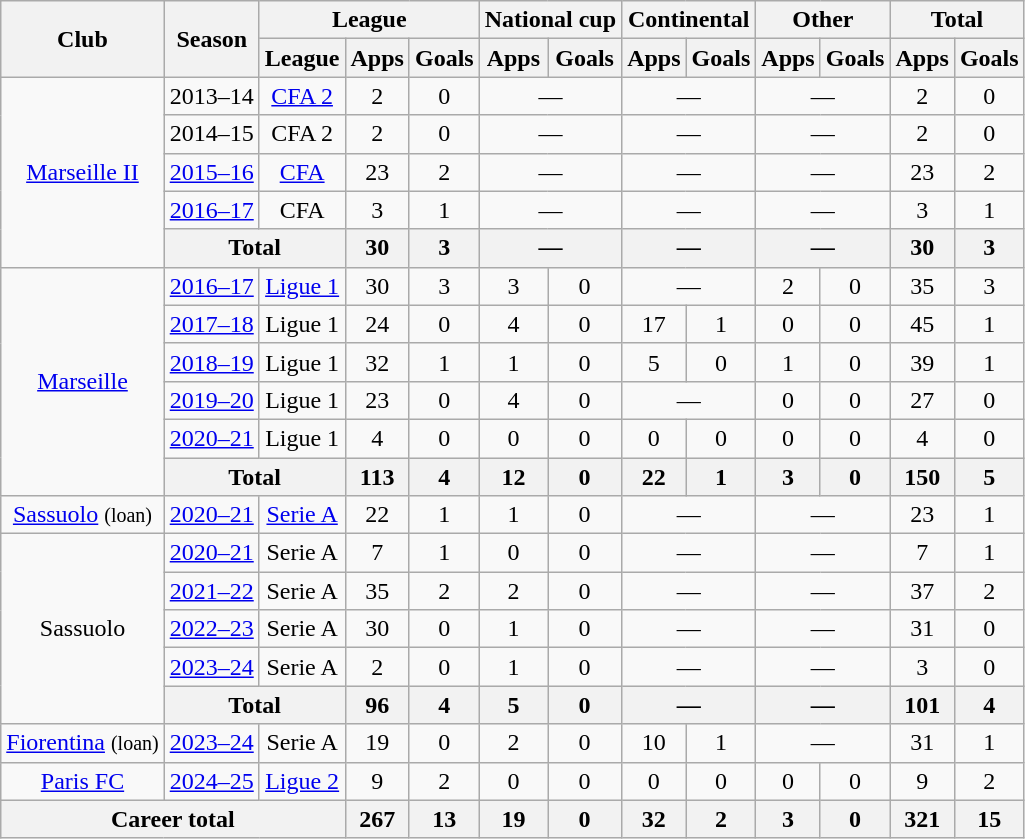<table class="wikitable" style="text-align: center">
<tr>
<th rowspan="2">Club</th>
<th rowspan="2">Season</th>
<th colspan="3">League</th>
<th colspan="2">National cup</th>
<th colspan="2">Continental</th>
<th colspan="2">Other</th>
<th colspan="2">Total</th>
</tr>
<tr>
<th>League</th>
<th>Apps</th>
<th>Goals</th>
<th>Apps</th>
<th>Goals</th>
<th>Apps</th>
<th>Goals</th>
<th>Apps</th>
<th>Goals</th>
<th>Apps</th>
<th>Goals</th>
</tr>
<tr>
<td rowspan="5"><a href='#'>Marseille II</a></td>
<td>2013–14</td>
<td><a href='#'>CFA 2</a></td>
<td>2</td>
<td>0</td>
<td colspan="2">—</td>
<td colspan="2">—</td>
<td colspan="2">—</td>
<td>2</td>
<td>0</td>
</tr>
<tr>
<td>2014–15</td>
<td>CFA 2</td>
<td>2</td>
<td>0</td>
<td colspan="2">—</td>
<td colspan="2">—</td>
<td colspan="2">—</td>
<td>2</td>
<td>0</td>
</tr>
<tr>
<td><a href='#'>2015–16</a></td>
<td><a href='#'>CFA</a></td>
<td>23</td>
<td>2</td>
<td colspan="2">—</td>
<td colspan="2">—</td>
<td colspan="2">—</td>
<td>23</td>
<td>2</td>
</tr>
<tr>
<td><a href='#'>2016–17</a></td>
<td>CFA</td>
<td>3</td>
<td>1</td>
<td colspan="2">—</td>
<td colspan="2">—</td>
<td colspan="2">—</td>
<td>3</td>
<td>1</td>
</tr>
<tr>
<th colspan="2">Total</th>
<th>30</th>
<th>3</th>
<th colspan="2">—</th>
<th colspan="2">—</th>
<th colspan="2">—</th>
<th>30</th>
<th>3</th>
</tr>
<tr>
<td rowspan="6"><a href='#'>Marseille</a></td>
<td><a href='#'>2016–17</a></td>
<td><a href='#'>Ligue 1</a></td>
<td>30</td>
<td>3</td>
<td>3</td>
<td>0</td>
<td colspan="2">—</td>
<td>2</td>
<td>0</td>
<td>35</td>
<td>3</td>
</tr>
<tr>
<td><a href='#'>2017–18</a></td>
<td>Ligue 1</td>
<td>24</td>
<td>0</td>
<td>4</td>
<td>0</td>
<td>17</td>
<td>1</td>
<td>0</td>
<td>0</td>
<td>45</td>
<td>1</td>
</tr>
<tr>
<td><a href='#'>2018–19</a></td>
<td>Ligue 1</td>
<td>32</td>
<td>1</td>
<td>1</td>
<td>0</td>
<td>5</td>
<td>0</td>
<td>1</td>
<td>0</td>
<td>39</td>
<td>1</td>
</tr>
<tr>
<td><a href='#'>2019–20</a></td>
<td>Ligue 1</td>
<td>23</td>
<td>0</td>
<td>4</td>
<td>0</td>
<td colspan="2">—</td>
<td>0</td>
<td>0</td>
<td>27</td>
<td>0</td>
</tr>
<tr>
<td><a href='#'>2020–21</a></td>
<td>Ligue 1</td>
<td>4</td>
<td>0</td>
<td>0</td>
<td>0</td>
<td>0</td>
<td>0</td>
<td>0</td>
<td>0</td>
<td>4</td>
<td>0</td>
</tr>
<tr>
<th colspan="2">Total</th>
<th>113</th>
<th>4</th>
<th>12</th>
<th>0</th>
<th>22</th>
<th>1</th>
<th>3</th>
<th>0</th>
<th>150</th>
<th>5</th>
</tr>
<tr>
<td><a href='#'>Sassuolo</a> <small>(loan)</small></td>
<td><a href='#'>2020–21</a></td>
<td><a href='#'>Serie A</a></td>
<td>22</td>
<td>1</td>
<td>1</td>
<td>0</td>
<td colspan="2">—</td>
<td colspan="2">—</td>
<td>23</td>
<td>1</td>
</tr>
<tr>
<td rowspan="5">Sassuolo</td>
<td><a href='#'>2020–21</a></td>
<td>Serie A</td>
<td>7</td>
<td>1</td>
<td>0</td>
<td>0</td>
<td colspan="2">—</td>
<td colspan="2">—</td>
<td>7</td>
<td>1</td>
</tr>
<tr>
<td><a href='#'>2021–22</a></td>
<td>Serie A</td>
<td>35</td>
<td>2</td>
<td>2</td>
<td>0</td>
<td colspan="2">—</td>
<td colspan="2">—</td>
<td>37</td>
<td>2</td>
</tr>
<tr>
<td><a href='#'>2022–23</a></td>
<td>Serie A</td>
<td>30</td>
<td>0</td>
<td>1</td>
<td>0</td>
<td colspan="2">—</td>
<td colspan="2">—</td>
<td>31</td>
<td>0</td>
</tr>
<tr>
<td><a href='#'>2023–24</a></td>
<td>Serie A</td>
<td>2</td>
<td>0</td>
<td>1</td>
<td>0</td>
<td colspan="2">—</td>
<td colspan="2">—</td>
<td>3</td>
<td>0</td>
</tr>
<tr>
<th colspan="2">Total</th>
<th>96</th>
<th>4</th>
<th>5</th>
<th>0</th>
<th colspan="2">—</th>
<th colspan="2">—</th>
<th>101</th>
<th>4</th>
</tr>
<tr>
<td><a href='#'>Fiorentina</a> <small>(loan)</small></td>
<td><a href='#'>2023–24</a></td>
<td>Serie A</td>
<td>19</td>
<td>0</td>
<td>2</td>
<td>0</td>
<td>10</td>
<td>1</td>
<td colspan="2">—</td>
<td>31</td>
<td>1</td>
</tr>
<tr>
<td><a href='#'>Paris FC</a></td>
<td><a href='#'>2024–25</a></td>
<td><a href='#'>Ligue 2</a></td>
<td>9</td>
<td>2</td>
<td>0</td>
<td>0</td>
<td>0</td>
<td>0</td>
<td>0</td>
<td>0</td>
<td>9</td>
<td>2</td>
</tr>
<tr>
<th colspan="3">Career total</th>
<th>267</th>
<th>13</th>
<th>19</th>
<th>0</th>
<th>32</th>
<th>2</th>
<th>3</th>
<th>0</th>
<th>321</th>
<th>15</th>
</tr>
</table>
